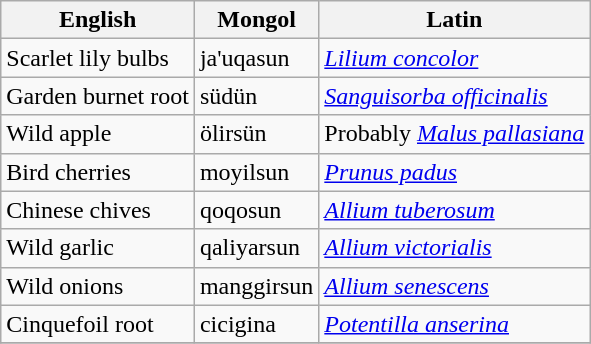<table class="wikitable">
<tr>
<th>English</th>
<th>Mongol</th>
<th>Latin</th>
</tr>
<tr>
<td>Scarlet lily bulbs</td>
<td>ja'uqasun</td>
<td><em><a href='#'>Lilium concolor</a></em></td>
</tr>
<tr>
<td>Garden burnet root</td>
<td>südün</td>
<td><em><a href='#'>Sanguisorba officinalis</a></em></td>
</tr>
<tr>
<td>Wild apple</td>
<td>ölirsün</td>
<td>Probably <em><a href='#'>Malus pallasiana</a></em></td>
</tr>
<tr>
<td>Bird cherries</td>
<td>moyilsun</td>
<td><em><a href='#'>Prunus padus</a></em></td>
</tr>
<tr>
<td>Chinese chives</td>
<td>qoqosun</td>
<td><em><a href='#'>Allium tuberosum</a></em></td>
</tr>
<tr>
<td>Wild garlic</td>
<td>qaliyarsun</td>
<td><em><a href='#'>Allium victorialis</a></em></td>
</tr>
<tr>
<td>Wild onions</td>
<td>manggirsun</td>
<td><em><a href='#'>Allium senescens</a></em></td>
</tr>
<tr>
<td>Cinquefoil root</td>
<td>cicigina</td>
<td><em><a href='#'>Potentilla anserina</a></em></td>
</tr>
<tr>
</tr>
</table>
